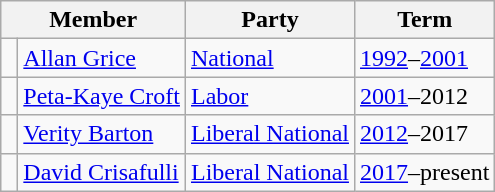<table class="wikitable">
<tr>
<th colspan="2">Member</th>
<th>Party</th>
<th>Term</th>
</tr>
<tr>
<td> </td>
<td><a href='#'>Allan Grice</a></td>
<td><a href='#'>National</a></td>
<td><a href='#'>1992</a>–<a href='#'>2001</a></td>
</tr>
<tr>
<td> </td>
<td><a href='#'>Peta-Kaye Croft</a></td>
<td><a href='#'>Labor</a></td>
<td><a href='#'>2001</a>–2012</td>
</tr>
<tr>
<td> </td>
<td><a href='#'>Verity Barton</a></td>
<td><a href='#'>Liberal National</a></td>
<td><a href='#'>2012</a>–2017</td>
</tr>
<tr>
<td> </td>
<td><a href='#'>David Crisafulli</a></td>
<td><a href='#'>Liberal National</a></td>
<td><a href='#'>2017</a>–present</td>
</tr>
</table>
